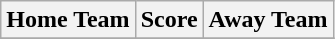<table class="wikitable" style="text-align: center">
<tr>
<th>Home Team</th>
<th>Score</th>
<th>Away Team</th>
</tr>
<tr>
</tr>
</table>
